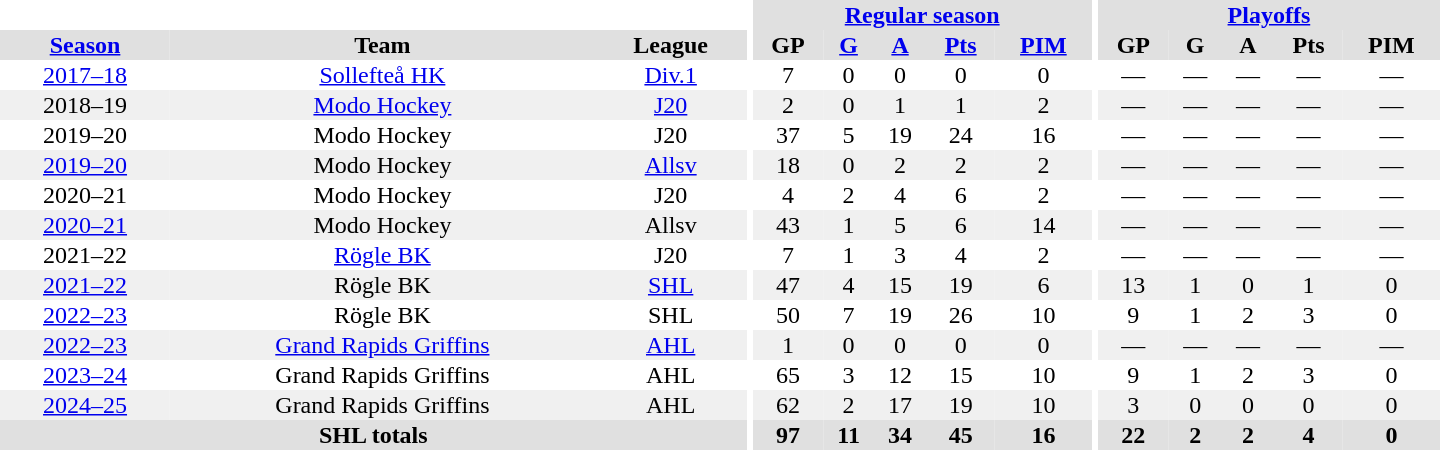<table border="0" cellpadding="1" cellspacing="0" style="text-align:center; width:60em;">
<tr bgcolor="#e0e0e0">
<th colspan="3" bgcolor="#ffffff"></th>
<th rowspan="102" bgcolor="#ffffff"></th>
<th colspan="5"><a href='#'>Regular season</a></th>
<th rowspan="102" bgcolor="#ffffff"></th>
<th colspan="5"><a href='#'>Playoffs</a></th>
</tr>
<tr bgcolor="#e0e0e0">
<th><a href='#'>Season</a></th>
<th>Team</th>
<th>League</th>
<th>GP</th>
<th><a href='#'>G</a></th>
<th><a href='#'>A</a></th>
<th><a href='#'>Pts</a></th>
<th><a href='#'>PIM</a></th>
<th>GP</th>
<th>G</th>
<th>A</th>
<th>Pts</th>
<th>PIM</th>
</tr>
<tr>
<td><a href='#'>2017–18</a></td>
<td><a href='#'>Sollefteå HK</a></td>
<td><a href='#'>Div.1</a></td>
<td>7</td>
<td>0</td>
<td>0</td>
<td>0</td>
<td>0</td>
<td>—</td>
<td>—</td>
<td>—</td>
<td>—</td>
<td>—</td>
</tr>
<tr bgcolor="#f0f0f0">
<td>2018–19</td>
<td><a href='#'>Modo Hockey</a></td>
<td><a href='#'>J20</a></td>
<td>2</td>
<td>0</td>
<td>1</td>
<td>1</td>
<td>2</td>
<td>—</td>
<td>—</td>
<td>—</td>
<td>—</td>
<td>—</td>
</tr>
<tr>
<td>2019–20</td>
<td>Modo Hockey</td>
<td>J20</td>
<td>37</td>
<td>5</td>
<td>19</td>
<td>24</td>
<td>16</td>
<td>—</td>
<td>—</td>
<td>—</td>
<td>—</td>
<td>—</td>
</tr>
<tr bgcolor="#f0f0f0">
<td><a href='#'>2019–20</a></td>
<td>Modo Hockey</td>
<td><a href='#'>Allsv</a></td>
<td>18</td>
<td>0</td>
<td>2</td>
<td>2</td>
<td>2</td>
<td>—</td>
<td>—</td>
<td>—</td>
<td>—</td>
<td>—</td>
</tr>
<tr>
<td>2020–21</td>
<td>Modo Hockey</td>
<td>J20</td>
<td>4</td>
<td>2</td>
<td>4</td>
<td>6</td>
<td>2</td>
<td>—</td>
<td>—</td>
<td>—</td>
<td>—</td>
<td>—</td>
</tr>
<tr bgcolor="#f0f0f0">
<td><a href='#'>2020–21</a></td>
<td>Modo Hockey</td>
<td>Allsv</td>
<td>43</td>
<td>1</td>
<td>5</td>
<td>6</td>
<td>14</td>
<td>—</td>
<td>—</td>
<td>—</td>
<td>—</td>
<td>—</td>
</tr>
<tr>
<td>2021–22</td>
<td><a href='#'>Rögle BK</a></td>
<td>J20</td>
<td>7</td>
<td>1</td>
<td>3</td>
<td>4</td>
<td>2</td>
<td>—</td>
<td>—</td>
<td>—</td>
<td>—</td>
<td>—</td>
</tr>
<tr bgcolor="#f0f0f0">
<td><a href='#'>2021–22</a></td>
<td>Rögle BK</td>
<td><a href='#'>SHL</a></td>
<td>47</td>
<td>4</td>
<td>15</td>
<td>19</td>
<td>6</td>
<td>13</td>
<td>1</td>
<td>0</td>
<td>1</td>
<td>0</td>
</tr>
<tr>
<td><a href='#'>2022–23</a></td>
<td>Rögle BK</td>
<td>SHL</td>
<td>50</td>
<td>7</td>
<td>19</td>
<td>26</td>
<td>10</td>
<td>9</td>
<td>1</td>
<td>2</td>
<td>3</td>
<td>0</td>
</tr>
<tr bgcolor="#f0f0f0">
<td><a href='#'>2022–23</a></td>
<td><a href='#'>Grand Rapids Griffins</a></td>
<td><a href='#'>AHL</a></td>
<td>1</td>
<td>0</td>
<td>0</td>
<td>0</td>
<td>0</td>
<td>—</td>
<td>—</td>
<td>—</td>
<td>—</td>
<td>—</td>
</tr>
<tr>
<td><a href='#'>2023–24</a></td>
<td>Grand Rapids Griffins</td>
<td>AHL</td>
<td>65</td>
<td>3</td>
<td>12</td>
<td>15</td>
<td>10</td>
<td>9</td>
<td>1</td>
<td>2</td>
<td>3</td>
<td>0</td>
</tr>
<tr bgcolor="#f0f0f0">
<td><a href='#'>2024–25</a></td>
<td>Grand Rapids Griffins</td>
<td>AHL</td>
<td>62</td>
<td>2</td>
<td>17</td>
<td>19</td>
<td>10</td>
<td>3</td>
<td>0</td>
<td>0</td>
<td>0</td>
<td>0</td>
</tr>
<tr bgcolor="#e0e0e0">
<th colspan="3">SHL totals</th>
<th>97</th>
<th>11</th>
<th>34</th>
<th>45</th>
<th>16</th>
<th>22</th>
<th>2</th>
<th>2</th>
<th>4</th>
<th>0</th>
</tr>
</table>
